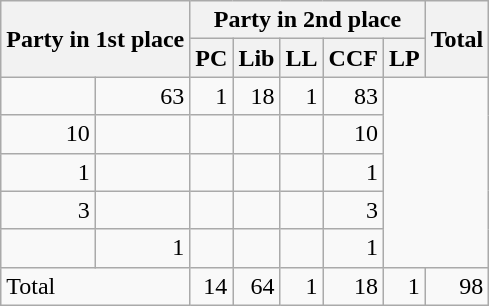<table class="wikitable" style="text-align:right;">
<tr>
<th rowspan="2" colspan="2" style="text-align:left;">Party in 1st place</th>
<th colspan="5">Party in 2nd place</th>
<th rowspan="2">Total</th>
</tr>
<tr>
<th>PC</th>
<th>Lib</th>
<th>LL</th>
<th>CCF</th>
<th>LP</th>
</tr>
<tr>
<td></td>
<td>63</td>
<td>1</td>
<td>18</td>
<td>1</td>
<td>83</td>
</tr>
<tr>
<td>10</td>
<td></td>
<td></td>
<td></td>
<td></td>
<td>10</td>
</tr>
<tr>
<td>1</td>
<td></td>
<td></td>
<td></td>
<td></td>
<td>1</td>
</tr>
<tr>
<td>3</td>
<td></td>
<td></td>
<td></td>
<td></td>
<td>3</td>
</tr>
<tr>
<td></td>
<td>1</td>
<td></td>
<td></td>
<td></td>
<td>1</td>
</tr>
<tr>
<td colspan="2" style="text-align:left;">Total</td>
<td>14</td>
<td>64</td>
<td>1</td>
<td>18</td>
<td>1</td>
<td>98</td>
</tr>
</table>
